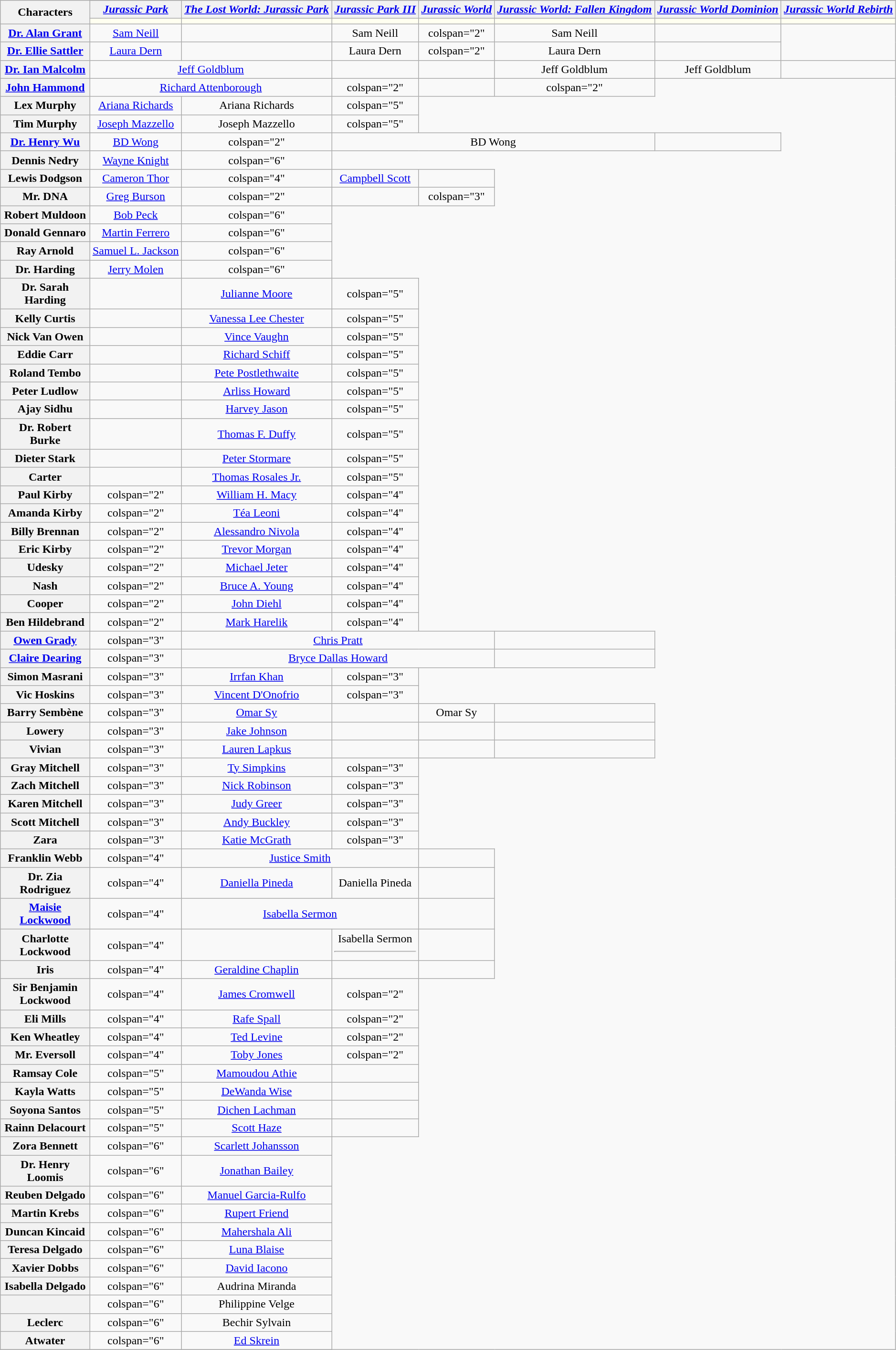<table class="wikitable" style="text-align:center; width:99%;">
<tr>
<th rowspan="3" style="width:10%;">Characters</th>
</tr>
<tr>
<th style="text-align:center" style="width:10%;"><em><a href='#'>Jurassic Park</a></em></th>
<th style="text-align:center" style="width:10%;"><em><a href='#'>The Lost World: Jurassic Park</a></em></th>
<th style="text-align:center" style="width:10%;"><em><a href='#'>Jurassic Park III</a></em></th>
<th style="text-align:center" style="width:10%;"><em><a href='#'>Jurassic World</a></em></th>
<th style="text-align:center" style="width:10%;"><em><a href='#'>Jurassic World: Fallen Kingdom</a></em></th>
<th style="text-align:center" style="width:10%;"><em><a href='#'>Jurassic World Dominion</a></em></th>
<th style="text-align:center" style="width:10%;"><em><a href='#'>Jurassic World Rebirth</a></em></th>
</tr>
<tr>
<th style="background:ivory;"></th>
<th style="background:ivory;"></th>
<th style="background:ivory;"></th>
<th style="background:ivory;"></th>
<th style="background:ivory;"></th>
<th style="background:ivory;"></th>
<th style="background:ivory;"></th>
</tr>
<tr>
<th><a href='#'>Dr. Alan Grant</a></th>
<td><a href='#'>Sam Neill</a></td>
<td></td>
<td>Sam Neill</td>
<td>colspan="2" </td>
<td>Sam Neill</td>
<td></td>
</tr>
<tr>
<th><a href='#'>Dr. Ellie Sattler</a></th>
<td><a href='#'>Laura Dern</a></td>
<td></td>
<td>Laura Dern</td>
<td>colspan="2" </td>
<td>Laura Dern</td>
<td></td>
</tr>
<tr>
<th><a href='#'>Dr. Ian Malcolm</a></th>
<td colspan="2"><a href='#'>Jeff Goldblum</a></td>
<td></td>
<td></td>
<td>Jeff Goldblum</td>
<td>Jeff Goldblum</td>
<td></td>
</tr>
<tr>
<th><a href='#'>John Hammond</a></th>
<td colspan="2"><a href='#'>Richard Attenborough</a></td>
<td>colspan="2" </td>
<td></td>
<td>colspan="2" </td>
</tr>
<tr>
<th>Lex Murphy</th>
<td><a href='#'>Ariana Richards</a></td>
<td>Ariana Richards</td>
<td>colspan="5" </td>
</tr>
<tr>
<th>Tim Murphy</th>
<td><a href='#'>Joseph Mazzello</a></td>
<td>Joseph Mazzello</td>
<td>colspan="5" </td>
</tr>
<tr>
<th><a href='#'>Dr. Henry Wu</a></th>
<td><a href='#'>BD Wong</a></td>
<td>colspan="2" </td>
<td colspan="3">BD Wong</td>
<td></td>
</tr>
<tr>
<th>Dennis Nedry</th>
<td><a href='#'>Wayne Knight</a></td>
<td>colspan="6" </td>
</tr>
<tr>
<th>Lewis Dodgson</th>
<td><a href='#'>Cameron Thor</a></td>
<td>colspan="4" </td>
<td><a href='#'>Campbell Scott</a></td>
<td></td>
</tr>
<tr>
<th>Mr. DNA</th>
<td><a href='#'>Greg Burson</a></td>
<td>colspan="2" </td>
<td></td>
<td>colspan="3" </td>
</tr>
<tr>
<th>Robert Muldoon</th>
<td><a href='#'>Bob Peck</a></td>
<td>colspan="6" </td>
</tr>
<tr>
<th>Donald Gennaro</th>
<td><a href='#'>Martin Ferrero</a></td>
<td>colspan="6" </td>
</tr>
<tr>
<th>Ray Arnold</th>
<td><a href='#'>Samuel L. Jackson</a></td>
<td>colspan="6" </td>
</tr>
<tr>
<th>Dr. Harding</th>
<td><a href='#'>Jerry Molen</a></td>
<td>colspan="6" </td>
</tr>
<tr>
<th>Dr. Sarah Harding</th>
<td></td>
<td><a href='#'>Julianne Moore</a></td>
<td>colspan="5" </td>
</tr>
<tr>
<th>Kelly Curtis</th>
<td></td>
<td><a href='#'>Vanessa Lee Chester</a></td>
<td>colspan="5" </td>
</tr>
<tr>
<th>Nick Van Owen</th>
<td></td>
<td><a href='#'>Vince Vaughn</a></td>
<td>colspan="5" </td>
</tr>
<tr>
<th>Eddie Carr</th>
<td></td>
<td><a href='#'>Richard Schiff</a></td>
<td>colspan="5" </td>
</tr>
<tr>
<th>Roland Tembo</th>
<td></td>
<td><a href='#'>Pete Postlethwaite</a></td>
<td>colspan="5" </td>
</tr>
<tr>
<th>Peter Ludlow</th>
<td></td>
<td><a href='#'>Arliss Howard</a></td>
<td>colspan="5" </td>
</tr>
<tr>
<th>Ajay Sidhu</th>
<td></td>
<td><a href='#'>Harvey Jason</a></td>
<td>colspan="5" </td>
</tr>
<tr>
<th>Dr. Robert Burke</th>
<td></td>
<td><a href='#'>Thomas F. Duffy</a></td>
<td>colspan="5" </td>
</tr>
<tr>
<th>Dieter Stark</th>
<td></td>
<td><a href='#'>Peter Stormare</a></td>
<td>colspan="5" </td>
</tr>
<tr>
<th>Carter</th>
<td></td>
<td><a href='#'>Thomas Rosales Jr.</a></td>
<td>colspan="5" </td>
</tr>
<tr>
<th>Paul Kirby</th>
<td>colspan="2" </td>
<td><a href='#'>William H. Macy</a></td>
<td>colspan="4" </td>
</tr>
<tr>
<th>Amanda Kirby</th>
<td>colspan="2" </td>
<td><a href='#'>Téa Leoni</a></td>
<td>colspan="4" </td>
</tr>
<tr>
<th>Billy Brennan</th>
<td>colspan="2" </td>
<td><a href='#'>Alessandro Nivola</a></td>
<td>colspan="4" </td>
</tr>
<tr>
<th>Eric Kirby</th>
<td>colspan="2" </td>
<td><a href='#'>Trevor Morgan</a></td>
<td>colspan="4" </td>
</tr>
<tr>
<th>Udesky</th>
<td>colspan="2" </td>
<td><a href='#'>Michael Jeter</a></td>
<td>colspan="4" </td>
</tr>
<tr>
<th>Nash</th>
<td>colspan="2" </td>
<td><a href='#'>Bruce A. Young</a></td>
<td>colspan="4" </td>
</tr>
<tr>
<th>Cooper</th>
<td>colspan="2" </td>
<td><a href='#'>John Diehl</a></td>
<td>colspan="4" </td>
</tr>
<tr>
<th>Ben Hildebrand</th>
<td>colspan="2" </td>
<td><a href='#'>Mark Harelik</a></td>
<td>colspan="4" </td>
</tr>
<tr>
<th><a href='#'>Owen Grady</a></th>
<td>colspan="3" </td>
<td colspan="3"><a href='#'>Chris Pratt</a></td>
<td></td>
</tr>
<tr>
<th><a href='#'>Claire Dearing</a></th>
<td>colspan="3" </td>
<td colspan="3"><a href='#'>Bryce Dallas Howard</a></td>
<td></td>
</tr>
<tr>
<th>Simon Masrani</th>
<td>colspan="3" </td>
<td><a href='#'>Irrfan Khan</a></td>
<td>colspan="3" </td>
</tr>
<tr>
<th>Vic Hoskins</th>
<td>colspan="3" </td>
<td><a href='#'>Vincent D'Onofrio</a></td>
<td>colspan="3" </td>
</tr>
<tr>
<th>Barry Sembène</th>
<td>colspan="3" </td>
<td><a href='#'>Omar Sy</a></td>
<td></td>
<td>Omar Sy</td>
<td></td>
</tr>
<tr>
<th>Lowery</th>
<td>colspan="3" </td>
<td><a href='#'>Jake Johnson</a></td>
<td></td>
<td></td>
<td></td>
</tr>
<tr>
<th>Vivian</th>
<td>colspan="3" </td>
<td><a href='#'>Lauren Lapkus</a></td>
<td></td>
<td></td>
<td></td>
</tr>
<tr>
<th>Gray Mitchell</th>
<td>colspan="3" </td>
<td><a href='#'>Ty Simpkins</a></td>
<td>colspan="3" </td>
</tr>
<tr>
<th>Zach Mitchell</th>
<td>colspan="3" </td>
<td><a href='#'>Nick Robinson</a></td>
<td>colspan="3" </td>
</tr>
<tr>
<th>Karen Mitchell</th>
<td>colspan="3" </td>
<td><a href='#'>Judy Greer</a></td>
<td>colspan="3" </td>
</tr>
<tr>
<th>Scott Mitchell</th>
<td>colspan="3" </td>
<td><a href='#'>Andy Buckley</a></td>
<td>colspan="3" </td>
</tr>
<tr>
<th>Zara</th>
<td>colspan="3" </td>
<td><a href='#'>Katie McGrath</a></td>
<td>colspan="3" </td>
</tr>
<tr>
<th>Franklin Webb</th>
<td>colspan="4" </td>
<td colspan="2"><a href='#'>Justice Smith</a></td>
<td></td>
</tr>
<tr>
<th>Dr. Zia Rodriguez</th>
<td>colspan="4" </td>
<td><a href='#'>Daniella Pineda</a></td>
<td>Daniella Pineda</td>
<td></td>
</tr>
<tr>
<th><a href='#'>Maisie Lockwood</a></th>
<td>colspan="4" </td>
<td colspan="2"><a href='#'>Isabella Sermon</a></td>
<td></td>
</tr>
<tr>
<th>Charlotte Lockwood</th>
<td>colspan="4" </td>
<td></td>
<td>Isabella Sermon<hr></td>
<td></td>
</tr>
<tr>
<th>Iris</th>
<td>colspan="4" </td>
<td><a href='#'>Geraldine Chaplin</a></td>
<td></td>
<td></td>
</tr>
<tr>
<th>Sir Benjamin Lockwood</th>
<td>colspan="4" </td>
<td><a href='#'>James Cromwell</a></td>
<td>colspan="2" </td>
</tr>
<tr>
<th>Eli Mills</th>
<td>colspan="4" </td>
<td><a href='#'>Rafe Spall</a></td>
<td>colspan="2" </td>
</tr>
<tr>
<th>Ken Wheatley</th>
<td>colspan="4" </td>
<td><a href='#'>Ted Levine</a></td>
<td>colspan="2" </td>
</tr>
<tr>
<th>Mr. Eversoll</th>
<td>colspan="4" </td>
<td><a href='#'>Toby Jones</a></td>
<td>colspan="2" </td>
</tr>
<tr>
<th>Ramsay Cole</th>
<td>colspan="5" </td>
<td><a href='#'>Mamoudou Athie</a></td>
<td></td>
</tr>
<tr>
<th>Kayla Watts</th>
<td>colspan="5" </td>
<td><a href='#'>DeWanda Wise</a></td>
<td></td>
</tr>
<tr>
<th>Soyona Santos</th>
<td>colspan="5" </td>
<td><a href='#'>Dichen Lachman</a></td>
<td></td>
</tr>
<tr>
<th>Rainn Delacourt</th>
<td>colspan="5" </td>
<td><a href='#'>Scott Haze</a></td>
<td></td>
</tr>
<tr>
<th>Zora Bennett</th>
<td>colspan="6" </td>
<td><a href='#'>Scarlett Johansson</a></td>
</tr>
<tr>
<th>Dr. Henry Loomis</th>
<td>colspan="6" </td>
<td><a href='#'>Jonathan Bailey</a></td>
</tr>
<tr>
<th>Reuben Delgado</th>
<td>colspan="6" </td>
<td><a href='#'>Manuel Garcia-Rulfo</a></td>
</tr>
<tr>
<th>Martin Krebs</th>
<td>colspan="6" </td>
<td><a href='#'>Rupert Friend</a></td>
</tr>
<tr>
<th>Duncan Kincaid</th>
<td>colspan="6" </td>
<td><a href='#'>Mahershala Ali</a></td>
</tr>
<tr>
<th>Teresa Delgado</th>
<td>colspan="6" </td>
<td><a href='#'>Luna Blaise</a></td>
</tr>
<tr>
<th>Xavier Dobbs</th>
<td>colspan="6" </td>
<td><a href='#'>David Iacono</a></td>
</tr>
<tr>
<th>Isabella Delgado</th>
<td>colspan="6" </td>
<td>Audrina Miranda</td>
</tr>
<tr>
<th></th>
<td>colspan="6" </td>
<td>Philippine Velge</td>
</tr>
<tr>
<th>Leclerc</th>
<td>colspan="6" </td>
<td>Bechir Sylvain</td>
</tr>
<tr>
<th>Atwater</th>
<td>colspan="6" </td>
<td><a href='#'>Ed Skrein</a></td>
</tr>
<tr>
</tr>
</table>
